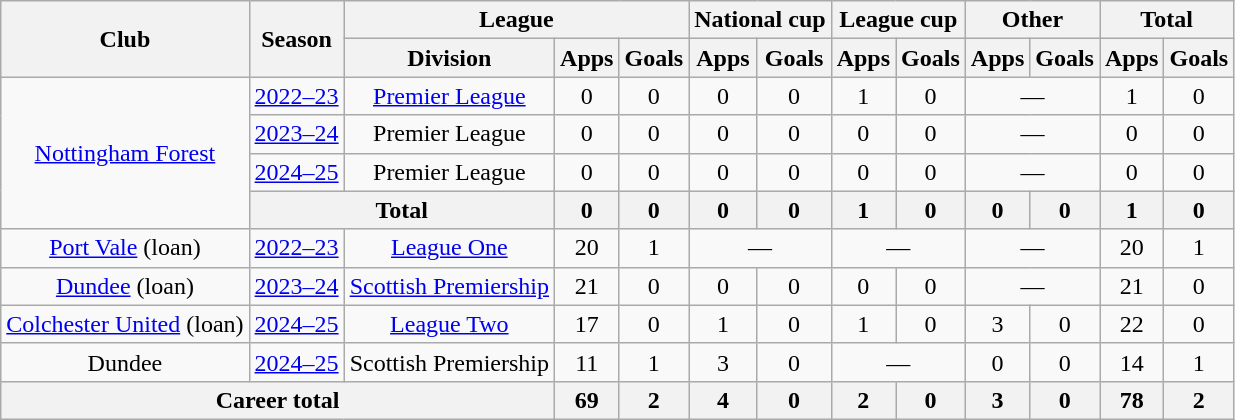<table class="wikitable" style="text-align:center">
<tr>
<th rowspan="2">Club</th>
<th rowspan="2">Season</th>
<th colspan="3">League</th>
<th colspan="2">National cup</th>
<th colspan="2">League cup</th>
<th colspan="2">Other</th>
<th colspan="2">Total</th>
</tr>
<tr>
<th>Division</th>
<th>Apps</th>
<th>Goals</th>
<th>Apps</th>
<th>Goals</th>
<th>Apps</th>
<th>Goals</th>
<th>Apps</th>
<th>Goals</th>
<th>Apps</th>
<th>Goals</th>
</tr>
<tr>
<td rowspan="4"><a href='#'>Nottingham Forest</a></td>
<td><a href='#'>2022–23</a></td>
<td><a href='#'>Premier League</a></td>
<td>0</td>
<td>0</td>
<td>0</td>
<td>0</td>
<td>1</td>
<td>0</td>
<td colspan=2>—</td>
<td>1</td>
<td>0</td>
</tr>
<tr>
<td><a href='#'>2023–24</a></td>
<td>Premier League</td>
<td>0</td>
<td>0</td>
<td>0</td>
<td>0</td>
<td>0</td>
<td>0</td>
<td colspan=2>—</td>
<td>0</td>
<td>0</td>
</tr>
<tr>
<td><a href='#'>2024–25</a></td>
<td>Premier League</td>
<td>0</td>
<td>0</td>
<td>0</td>
<td>0</td>
<td>0</td>
<td>0</td>
<td colspan=2>—</td>
<td>0</td>
<td>0</td>
</tr>
<tr>
<th colspan="2">Total</th>
<th>0</th>
<th>0</th>
<th>0</th>
<th>0</th>
<th>1</th>
<th>0</th>
<th>0</th>
<th>0</th>
<th>1</th>
<th>0</th>
</tr>
<tr>
<td><a href='#'>Port Vale</a> (loan)</td>
<td><a href='#'>2022–23</a></td>
<td><a href='#'>League One</a></td>
<td>20</td>
<td>1</td>
<td colspan=2>—</td>
<td colspan=2>—</td>
<td colspan=2>—</td>
<td>20</td>
<td>1</td>
</tr>
<tr>
<td><a href='#'>Dundee</a> (loan)</td>
<td><a href='#'>2023–24</a></td>
<td><a href='#'>Scottish Premiership</a></td>
<td>21</td>
<td>0</td>
<td>0</td>
<td>0</td>
<td>0</td>
<td>0</td>
<td colspan=2>—</td>
<td>21</td>
<td>0</td>
</tr>
<tr>
<td><a href='#'>Colchester United</a> (loan)</td>
<td><a href='#'>2024–25</a></td>
<td><a href='#'>League Two</a></td>
<td>17</td>
<td>0</td>
<td>1</td>
<td>0</td>
<td>1</td>
<td>0</td>
<td>3</td>
<td>0</td>
<td>22</td>
<td>0</td>
</tr>
<tr>
<td>Dundee</td>
<td><a href='#'>2024–25</a></td>
<td>Scottish Premiership</td>
<td>11</td>
<td>1</td>
<td>3</td>
<td>0</td>
<td colspan=2>—</td>
<td>0</td>
<td>0</td>
<td>14</td>
<td>1</td>
</tr>
<tr>
<th colspan="3">Career total</th>
<th>69</th>
<th>2</th>
<th>4</th>
<th>0</th>
<th>2</th>
<th>0</th>
<th>3</th>
<th>0</th>
<th>78</th>
<th>2</th>
</tr>
</table>
